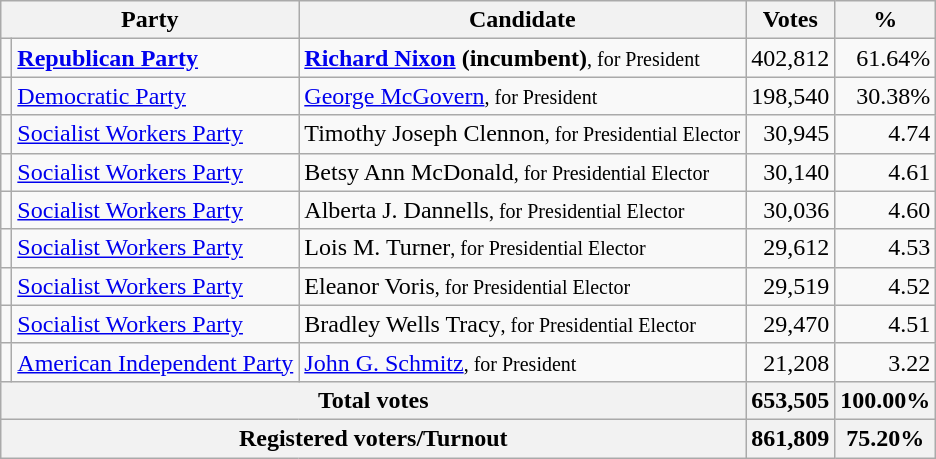<table class="wikitable">
<tr>
<th colspan=2>Party</th>
<th>Candidate</th>
<th>Votes</th>
<th>%</th>
</tr>
<tr>
<td bgcolor=></td>
<td><strong><a href='#'>Republican Party</a></strong></td>
<td><strong><a href='#'>Richard Nixon</a></strong> <strong>(incumbent)</strong><small>, for President</small></td>
<td align=right>402,812</td>
<td align=right>61.64%</td>
</tr>
<tr>
<td bgcolor=></td>
<td><a href='#'>Democratic Party</a></td>
<td><a href='#'>George McGovern</a><small>, for President</small></td>
<td align=right>198,540</td>
<td align=right>30.38%</td>
</tr>
<tr>
<td bgcolor=></td>
<td><a href='#'>Socialist Workers Party</a></td>
<td>Timothy Joseph Clennon<small>, for Presidential Elector</small></td>
<td align=right>30,945</td>
<td align=right>4.74</td>
</tr>
<tr>
<td bgcolor=></td>
<td><a href='#'>Socialist Workers Party</a></td>
<td>Betsy Ann McDonald<small>, for Presidential Elector</small></td>
<td align=right>30,140</td>
<td align=right>4.61</td>
</tr>
<tr>
<td bgcolor=></td>
<td><a href='#'>Socialist Workers Party</a></td>
<td>Alberta J. Dannells<small>, for Presidential Elector</small></td>
<td align=right>30,036</td>
<td align=right>4.60</td>
</tr>
<tr>
<td bgcolor=></td>
<td><a href='#'>Socialist Workers Party</a></td>
<td>Lois M. Turner<small>, for Presidential Elector</small></td>
<td align=right>29,612</td>
<td align=right>4.53</td>
</tr>
<tr>
<td bgcolor=></td>
<td><a href='#'>Socialist Workers Party</a></td>
<td>Eleanor Voris<small>, for Presidential Elector</small></td>
<td align=right>29,519</td>
<td align=right>4.52</td>
</tr>
<tr>
<td bgcolor=></td>
<td><a href='#'>Socialist Workers Party</a></td>
<td>Bradley Wells Tracy<small>, for Presidential Elector</small></td>
<td align=right>29,470</td>
<td align=right>4.51</td>
</tr>
<tr>
<td bgcolor=></td>
<td><a href='#'>American Independent Party</a></td>
<td><a href='#'>John G. Schmitz</a><small>, for President</small></td>
<td align=right>21,208</td>
<td align=right>3.22</td>
</tr>
<tr>
<th colspan=3>Total votes</th>
<th>653,505</th>
<th>100.00%</th>
</tr>
<tr>
<th colspan=3>Registered voters/Turnout</th>
<th>861,809</th>
<th>75.20%</th>
</tr>
</table>
